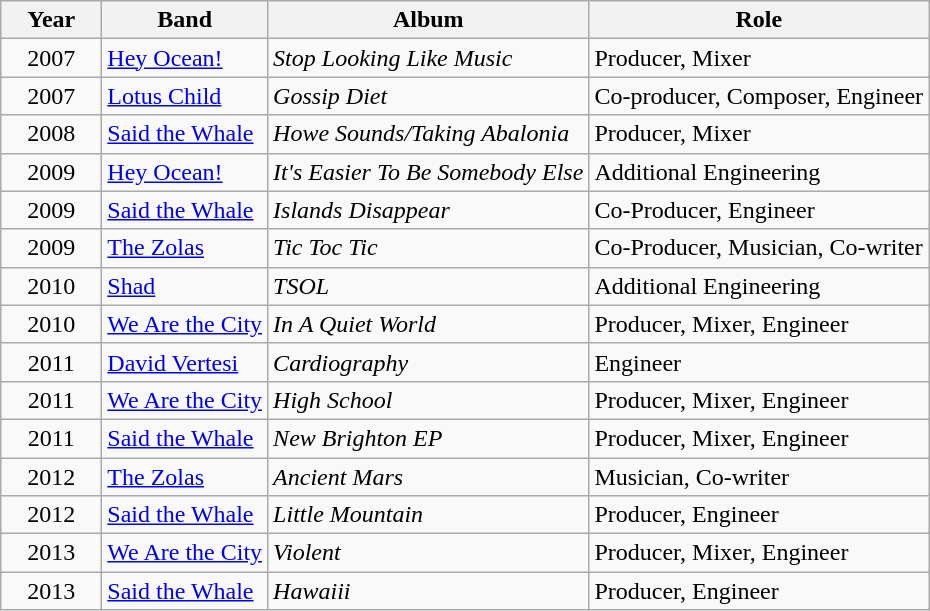<table class="wikitable">
<tr>
<th align="center" valign="top" width="60">Year</th>
<th align="left" valign="top">Band</th>
<th align="left" valign="top">Album</th>
<th align="left" valign="top">Role</th>
</tr>
<tr>
<td align="center" valign="top" width="40">2007</td>
<td align="left" valign="top"><a href='#'>Hey Ocean!</a></td>
<td align="left" valign="top"><em>Stop Looking Like Music</em></td>
<td align="left" valign="top">Producer, Mixer</td>
</tr>
<tr>
<td align="center" valign="top" width="40">2007</td>
<td align="left" valign="top"><a href='#'>Lotus Child</a></td>
<td align="left" valign="top"><em>Gossip Diet</em></td>
<td align="left" valign="top">Co-producer, Composer, Engineer</td>
</tr>
<tr>
<td align="center" valign="top" width="40">2008</td>
<td align="left" valign="top"><a href='#'>Said the Whale</a></td>
<td align="left" valign="top"><em>Howe Sounds/Taking Abalonia</em></td>
<td align="left" valign="top">Producer, Mixer</td>
</tr>
<tr>
<td align="center" valign="top" width="40">2009</td>
<td align="left" valign="top"><a href='#'>Hey Ocean!</a></td>
<td align="left" valign="top"><em>It's Easier To Be Somebody Else</em></td>
<td align="left" valign="top">Additional Engineering</td>
</tr>
<tr>
<td align="center" valign="top" width="40">2009</td>
<td align="left" valign="top"><a href='#'>Said the Whale</a></td>
<td align="left" valign="top"><em>Islands Disappear</em></td>
<td align="left" valign="top">Co-Producer, Engineer</td>
</tr>
<tr>
<td align="center" valign="top" width="40">2009</td>
<td align="left" valign="top"><a href='#'>The Zolas</a></td>
<td align="left" valign="top"><em>Tic Toc Tic</em></td>
<td align="left" valign="top">Co-Producer, Musician, Co-writer</td>
</tr>
<tr>
<td align="center" valign="top" width="40">2010</td>
<td align="left" valign="top"><a href='#'>Shad</a></td>
<td align="left" valign="top"><em>TSOL</em></td>
<td align="left" valign="top">Additional Engineering</td>
</tr>
<tr>
<td align="center" valign="top" width="40">2010</td>
<td align="left" valign="top"><a href='#'>We Are the City</a></td>
<td align="left" valign="top"><em>In A Quiet World</em></td>
<td align="left" valign="top">Producer, Mixer, Engineer</td>
</tr>
<tr>
<td align="center" valign="top" width="40">2011</td>
<td align="left" valign="top"><a href='#'>David Vertesi</a></td>
<td align="left" valign="top"><em>Cardiography</em></td>
<td align="left" valign="top">Engineer</td>
</tr>
<tr>
<td align="center" valign="top" width="40">2011</td>
<td align="left" valign="top"><a href='#'>We Are the City</a></td>
<td align="left" valign="top"><em>High School</em></td>
<td align="left" valign="top">Producer, Mixer, Engineer</td>
</tr>
<tr>
<td align="center" valign="top" width="40">2011</td>
<td align="left" valign="top"><a href='#'>Said the Whale</a></td>
<td align="left" valign="top"><em>New Brighton EP</em></td>
<td align="left" valign="top">Producer, Mixer, Engineer</td>
</tr>
<tr>
<td align="center" valign="top" width="40">2012</td>
<td align="left" valign="top"><a href='#'>The Zolas</a></td>
<td align="left" valign="top"><em>Ancient Mars</em></td>
<td align="left" valign="top">Musician, Co-writer</td>
</tr>
<tr>
<td align="center" valign="top" width="40">2012</td>
<td align="left" valign="top"><a href='#'>Said the Whale</a></td>
<td align="left" valign="top"><em>Little Mountain</em></td>
<td align="left" valign="top">Producer, Engineer</td>
</tr>
<tr>
<td align="center" valign="top" width="40">2013</td>
<td align="left" valign="top"><a href='#'>We Are the City</a></td>
<td align="left" valign="top"><em>Violent</em></td>
<td align="left" valign="top">Producer, Mixer, Engineer</td>
</tr>
<tr>
<td align="center" valign="top" width="40">2013</td>
<td align="left" valign="top"><a href='#'>Said the Whale</a></td>
<td align="left" valign="top"><em>Hawaiii</em></td>
<td align="left" valign="top">Producer, Engineer</td>
</tr>
</table>
